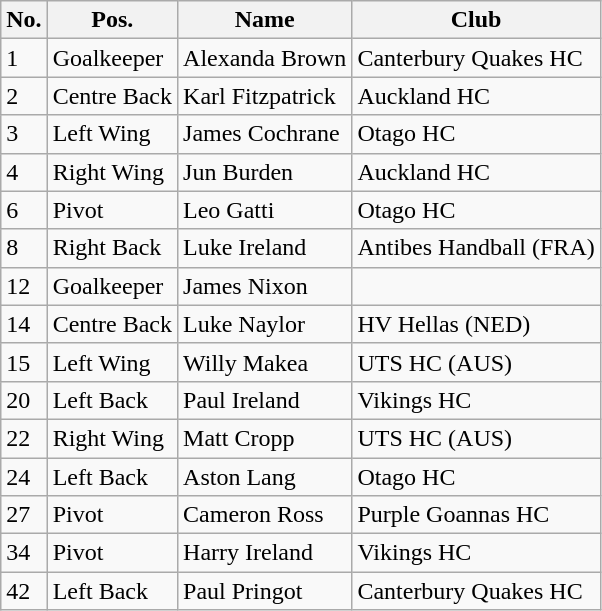<table class="wikitable sortable mw-collapsible">
<tr>
<th>No.</th>
<th>Pos.</th>
<th>Name</th>
<th>Club</th>
</tr>
<tr>
<td>1</td>
<td>Goalkeeper</td>
<td>Alexanda Brown</td>
<td>Canterbury Quakes HC</td>
</tr>
<tr>
<td>2</td>
<td>Centre Back</td>
<td>Karl Fitzpatrick</td>
<td>Auckland HC</td>
</tr>
<tr>
<td>3</td>
<td>Left Wing</td>
<td>James Cochrane</td>
<td>Otago HC</td>
</tr>
<tr>
<td>4</td>
<td>Right Wing</td>
<td>Jun Burden</td>
<td>Auckland HC</td>
</tr>
<tr>
<td>6</td>
<td>Pivot</td>
<td>Leo Gatti</td>
<td>Otago HC</td>
</tr>
<tr>
<td>8</td>
<td>Right Back</td>
<td>Luke Ireland</td>
<td>Antibes Handball (FRA)</td>
</tr>
<tr>
<td>12</td>
<td>Goalkeeper</td>
<td>James Nixon</td>
<td></td>
</tr>
<tr>
<td>14</td>
<td>Centre Back</td>
<td>Luke Naylor</td>
<td>HV Hellas (NED)</td>
</tr>
<tr>
<td>15</td>
<td>Left Wing</td>
<td>Willy Makea</td>
<td>UTS HC (AUS)</td>
</tr>
<tr>
<td>20</td>
<td>Left Back</td>
<td>Paul Ireland</td>
<td>Vikings HC</td>
</tr>
<tr>
<td>22</td>
<td>Right Wing</td>
<td>Matt Cropp</td>
<td>UTS HC (AUS)</td>
</tr>
<tr>
<td>24</td>
<td>Left Back</td>
<td>Aston Lang</td>
<td>Otago HC</td>
</tr>
<tr>
<td>27</td>
<td>Pivot</td>
<td>Cameron Ross</td>
<td>Purple Goannas HC</td>
</tr>
<tr>
<td>34</td>
<td>Pivot</td>
<td>Harry Ireland</td>
<td>Vikings HC</td>
</tr>
<tr>
<td>42</td>
<td>Left Back</td>
<td>Paul Pringot</td>
<td>Canterbury Quakes HC</td>
</tr>
</table>
